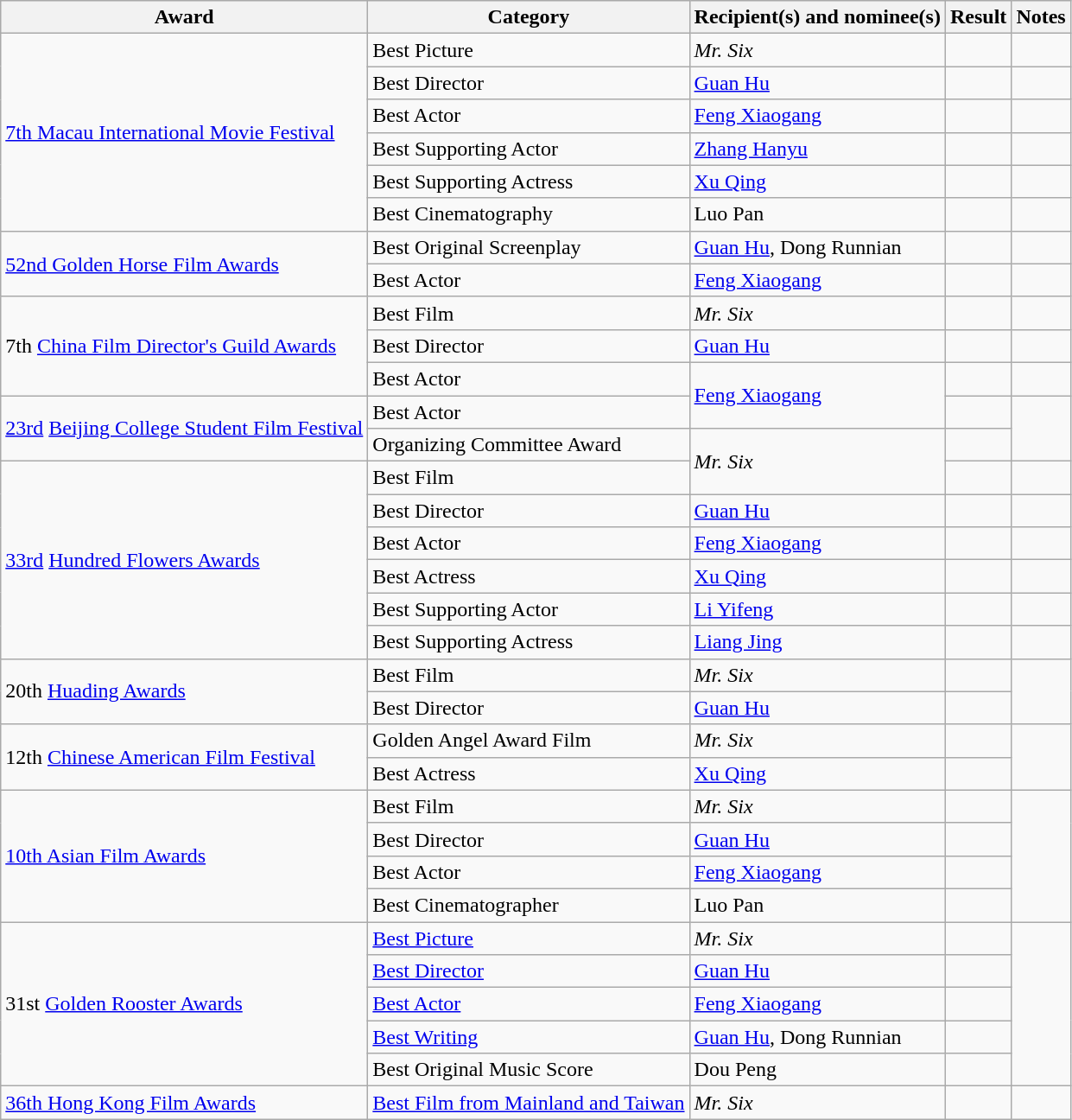<table class="wikitable">
<tr>
<th>Award</th>
<th>Category</th>
<th>Recipient(s) and nominee(s)</th>
<th>Result</th>
<th>Notes</th>
</tr>
<tr>
<td rowspan="6"><a href='#'>7th Macau International Movie Festival</a></td>
<td>Best Picture</td>
<td><em>Mr. Six</em></td>
<td></td>
<td></td>
</tr>
<tr>
<td>Best Director</td>
<td><a href='#'>Guan Hu</a></td>
<td></td>
<td></td>
</tr>
<tr>
<td>Best Actor</td>
<td><a href='#'>Feng Xiaogang</a></td>
<td></td>
<td></td>
</tr>
<tr>
<td>Best Supporting Actor</td>
<td><a href='#'>Zhang Hanyu</a></td>
<td></td>
<td></td>
</tr>
<tr>
<td>Best Supporting Actress</td>
<td><a href='#'>Xu Qing</a></td>
<td></td>
<td></td>
</tr>
<tr>
<td>Best Cinematography</td>
<td>Luo Pan</td>
<td></td>
<td></td>
</tr>
<tr>
<td rowspan="2"><a href='#'>52nd Golden Horse Film Awards</a></td>
<td>Best Original Screenplay</td>
<td><a href='#'>Guan Hu</a>, Dong Runnian</td>
<td></td>
<td></td>
</tr>
<tr>
<td>Best Actor</td>
<td><a href='#'>Feng Xiaogang</a></td>
<td></td>
<td></td>
</tr>
<tr>
<td rowspan="3">7th <a href='#'>China Film Director's Guild Awards</a></td>
<td>Best Film</td>
<td><em>Mr. Six</em></td>
<td></td>
<td></td>
</tr>
<tr>
<td>Best Director</td>
<td><a href='#'>Guan Hu</a></td>
<td></td>
<td></td>
</tr>
<tr>
<td>Best Actor</td>
<td rowspan=2><a href='#'>Feng Xiaogang</a></td>
<td></td>
<td></td>
</tr>
<tr>
<td rowspan=2><a href='#'>23rd</a> <a href='#'>Beijing College Student Film Festival</a></td>
<td>Best Actor</td>
<td></td>
<td rowspan=2></td>
</tr>
<tr>
<td>Organizing Committee Award</td>
<td rowspan=2><em>Mr. Six</em></td>
<td></td>
</tr>
<tr>
<td rowspan="6"><a href='#'>33rd</a> <a href='#'>Hundred Flowers Awards</a></td>
<td>Best Film</td>
<td></td>
<td></td>
</tr>
<tr>
<td>Best Director</td>
<td><a href='#'>Guan Hu</a></td>
<td></td>
<td></td>
</tr>
<tr>
<td>Best Actor</td>
<td><a href='#'>Feng Xiaogang</a></td>
<td></td>
<td></td>
</tr>
<tr>
<td>Best Actress</td>
<td><a href='#'>Xu Qing</a></td>
<td></td>
<td></td>
</tr>
<tr>
<td>Best Supporting Actor</td>
<td><a href='#'>Li Yifeng</a></td>
<td></td>
<td></td>
</tr>
<tr>
<td>Best Supporting Actress</td>
<td><a href='#'>Liang Jing</a></td>
<td></td>
<td></td>
</tr>
<tr>
<td rowspan=2>20th <a href='#'>Huading Awards</a></td>
<td>Best Film</td>
<td><em>Mr. Six</em></td>
<td></td>
<td rowspan=2></td>
</tr>
<tr>
<td>Best Director</td>
<td><a href='#'>Guan Hu</a></td>
<td></td>
</tr>
<tr>
<td rowspan=2>12th <a href='#'>Chinese American Film Festival</a></td>
<td>Golden Angel Award Film</td>
<td><em>Mr. Six</em></td>
<td></td>
<td rowspan=2></td>
</tr>
<tr>
<td>Best Actress</td>
<td><a href='#'>Xu Qing</a></td>
<td></td>
</tr>
<tr>
<td rowspan=4><a href='#'>10th Asian Film Awards</a></td>
<td>Best Film</td>
<td><em>Mr. Six</em></td>
<td></td>
<td rowspan=4></td>
</tr>
<tr>
<td>Best Director</td>
<td><a href='#'>Guan Hu</a></td>
<td></td>
</tr>
<tr>
<td>Best Actor</td>
<td><a href='#'>Feng Xiaogang</a></td>
<td></td>
</tr>
<tr>
<td>Best Cinematographer</td>
<td>Luo Pan</td>
<td></td>
</tr>
<tr>
<td rowspan=5>31st <a href='#'>Golden Rooster Awards</a></td>
<td><a href='#'>Best Picture</a></td>
<td><em>Mr. Six</em></td>
<td></td>
<td rowspan=5></td>
</tr>
<tr>
<td><a href='#'>Best Director</a></td>
<td><a href='#'>Guan Hu</a></td>
<td></td>
</tr>
<tr>
<td><a href='#'>Best Actor</a></td>
<td><a href='#'>Feng Xiaogang</a></td>
<td></td>
</tr>
<tr>
<td><a href='#'>Best Writing</a></td>
<td><a href='#'>Guan Hu</a>, Dong Runnian</td>
<td></td>
</tr>
<tr>
<td>Best Original Music Score</td>
<td>Dou Peng</td>
<td></td>
</tr>
<tr>
<td><a href='#'>36th Hong Kong Film Awards</a></td>
<td><a href='#'>Best Film from Mainland and Taiwan</a></td>
<td><em>Mr. Six</em></td>
<td></td>
<td></td>
</tr>
</table>
